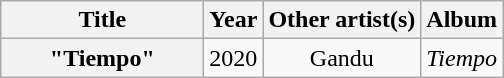<table class="wikitable plainrowheaders" style="text-align:center">
<tr>
<th scope="col" style="width:8em">Title</th>
<th scope="col">Year</th>
<th scope="col">Other artist(s)</th>
<th scope="col">Album</th>
</tr>
<tr>
<th scope="row">"Tiempo"</th>
<td>2020</td>
<td>Gandu</td>
<td><em>Tiempo</em></td>
</tr>
</table>
